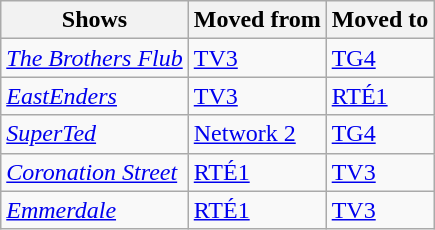<table class="wikitable">
<tr>
<th>Shows</th>
<th>Moved from</th>
<th>Moved to</th>
</tr>
<tr>
<td><em><a href='#'>The Brothers Flub</a></em></td>
<td><a href='#'>TV3</a></td>
<td><a href='#'>TG4</a></td>
</tr>
<tr>
<td><em><a href='#'>EastEnders</a></em></td>
<td><a href='#'>TV3</a></td>
<td><a href='#'>RTÉ1</a></td>
</tr>
<tr>
<td><em><a href='#'>SuperTed</a></em></td>
<td><a href='#'>Network 2</a></td>
<td><a href='#'>TG4</a></td>
</tr>
<tr>
<td><em><a href='#'>Coronation Street</a></em></td>
<td><a href='#'>RTÉ1</a></td>
<td><a href='#'>TV3</a></td>
</tr>
<tr>
<td><em><a href='#'>Emmerdale</a></em></td>
<td><a href='#'>RTÉ1</a></td>
<td><a href='#'>TV3</a></td>
</tr>
</table>
